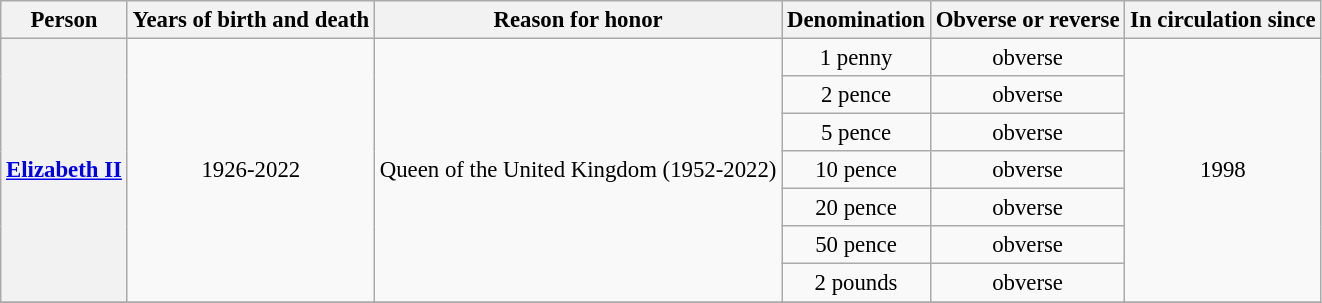<table class="wikitable" style="font-size:95%; text-align:center;">
<tr>
<th>Person</th>
<th>Years of birth and death</th>
<th>Reason for honor</th>
<th>Denomination</th>
<th>Obverse or reverse</th>
<th>In circulation since</th>
</tr>
<tr>
<th rowspan="7"><a href='#'>Elizabeth II</a></th>
<td rowspan="7">1926-2022</td>
<td rowspan="7">Queen of the United Kingdom (1952-2022)</td>
<td>1 penny</td>
<td>obverse</td>
<td rowspan="7">1998</td>
</tr>
<tr>
<td>2 pence</td>
<td>obverse</td>
</tr>
<tr>
<td>5 pence</td>
<td>obverse</td>
</tr>
<tr>
<td>10 pence</td>
<td>obverse</td>
</tr>
<tr>
<td>20 pence</td>
<td>obverse</td>
</tr>
<tr>
<td>50 pence</td>
<td>obverse</td>
</tr>
<tr>
<td>2 pounds</td>
<td>obverse</td>
</tr>
<tr>
</tr>
</table>
